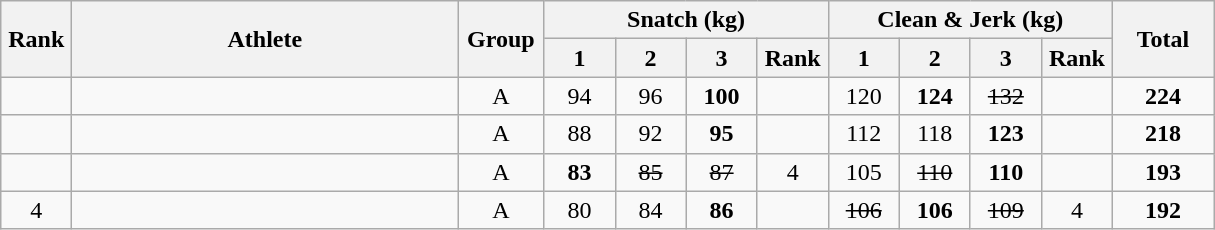<table class = "wikitable" style="text-align:center;">
<tr>
<th rowspan=2 width=40>Rank</th>
<th rowspan=2 width=250>Athlete</th>
<th rowspan=2 width=50>Group</th>
<th colspan=4>Snatch (kg)</th>
<th colspan=4>Clean & Jerk (kg)</th>
<th rowspan=2 width=60>Total</th>
</tr>
<tr>
<th width=40>1</th>
<th width=40>2</th>
<th width=40>3</th>
<th width=40>Rank</th>
<th width=40>1</th>
<th width=40>2</th>
<th width=40>3</th>
<th width=40>Rank</th>
</tr>
<tr>
<td></td>
<td align=left></td>
<td>A</td>
<td>94</td>
<td>96</td>
<td><strong>100</strong></td>
<td></td>
<td>120</td>
<td><strong>124</strong></td>
<td><s>132</s></td>
<td></td>
<td><strong>224</strong></td>
</tr>
<tr>
<td></td>
<td align=left></td>
<td>A</td>
<td>88</td>
<td>92</td>
<td><strong>95</strong></td>
<td></td>
<td>112</td>
<td>118</td>
<td><strong>123</strong></td>
<td></td>
<td><strong>218</strong></td>
</tr>
<tr>
<td></td>
<td align=left></td>
<td>A</td>
<td><strong>83</strong></td>
<td><s>85</s></td>
<td><s>87</s></td>
<td>4</td>
<td>105</td>
<td><s>110</s></td>
<td><strong>110</strong></td>
<td></td>
<td><strong>193</strong></td>
</tr>
<tr>
<td>4</td>
<td align=left></td>
<td>A</td>
<td>80</td>
<td>84</td>
<td><strong>86</strong></td>
<td></td>
<td><s>106</s></td>
<td><strong>106</strong></td>
<td><s>109</s></td>
<td>4</td>
<td><strong>192</strong></td>
</tr>
</table>
